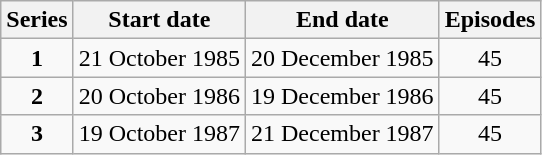<table class="wikitable" style="text-align:center;">
<tr>
<th>Series</th>
<th>Start date</th>
<th>End date</th>
<th>Episodes</th>
</tr>
<tr>
<td><strong>1</strong></td>
<td>21 October 1985</td>
<td>20 December 1985</td>
<td>45</td>
</tr>
<tr>
<td><strong>2</strong></td>
<td>20 October 1986</td>
<td>19 December 1986</td>
<td>45</td>
</tr>
<tr>
<td><strong>3</strong></td>
<td>19 October 1987</td>
<td>21 December 1987</td>
<td>45</td>
</tr>
</table>
